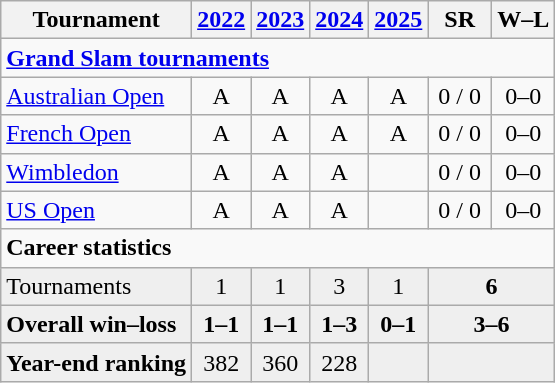<table class=wikitable style=text-align:center;>
<tr>
<th>Tournament</th>
<th><a href='#'>2022</a></th>
<th><a href='#'>2023</a></th>
<th><a href='#'>2024</a></th>
<th><a href='#'>2025</a></th>
<th width=35>SR</th>
<th width=35>W–L</th>
</tr>
<tr>
<td colspan="7" align="left"><strong><a href='#'>Grand Slam tournaments</a></strong></td>
</tr>
<tr>
<td align=left><a href='#'>Australian Open</a></td>
<td>A</td>
<td>A</td>
<td>A</td>
<td>A</td>
<td>0 / 0</td>
<td>0–0</td>
</tr>
<tr>
<td align=left><a href='#'>French Open</a></td>
<td>A</td>
<td>A</td>
<td>A</td>
<td>A</td>
<td>0 / 0</td>
<td>0–0</td>
</tr>
<tr>
<td align=left><a href='#'>Wimbledon</a></td>
<td>A</td>
<td>A</td>
<td>A</td>
<td></td>
<td>0 / 0</td>
<td>0–0</td>
</tr>
<tr>
<td align=left><a href='#'>US Open</a></td>
<td>A</td>
<td>A</td>
<td>A</td>
<td></td>
<td>0 / 0</td>
<td>0–0</td>
</tr>
<tr>
<td colspan="7" align="left"><strong>Career statistics</strong></td>
</tr>
<tr bgcolor=efefef>
<td align=left>Tournaments</td>
<td>1</td>
<td>1</td>
<td>3</td>
<td>1</td>
<td colspan=2><strong>6</strong></td>
</tr>
<tr style="font-weight:bold; background:#efefef;">
<td style="text-align:left;">Overall win–loss</td>
<td>1–1</td>
<td>1–1</td>
<td>1–3</td>
<td>0–1</td>
<td colspan=2>3–6</td>
</tr>
<tr bgcolor=efefef>
<td align=left><strong>Year-end ranking</strong></td>
<td>382</td>
<td>360</td>
<td>228</td>
<td></td>
<td colspan=2></td>
</tr>
</table>
